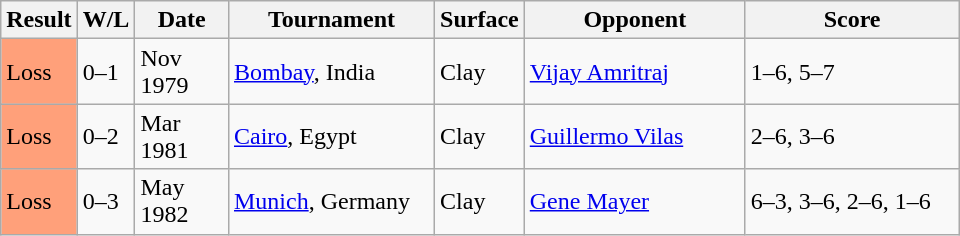<table class="sortable wikitable">
<tr>
<th>Result</th>
<th>W/L</th>
<th style="width:55px">Date</th>
<th style="width:130px">Tournament</th>
<th style="width:50px">Surface</th>
<th style="width:140px">Opponent</th>
<th style="width:135px" class="unsortable">Score</th>
</tr>
<tr>
<td style="background:#ffa07a;">Loss</td>
<td>0–1</td>
<td>Nov 1979</td>
<td><a href='#'>Bombay</a>, India</td>
<td>Clay</td>
<td> <a href='#'>Vijay Amritraj</a></td>
<td>1–6, 5–7</td>
</tr>
<tr>
<td style="background:#ffa07a;">Loss</td>
<td>0–2</td>
<td>Mar 1981</td>
<td><a href='#'>Cairo</a>, Egypt</td>
<td>Clay</td>
<td> <a href='#'>Guillermo Vilas</a></td>
<td>2–6, 3–6</td>
</tr>
<tr>
<td style="background:#ffa07a;">Loss</td>
<td>0–3</td>
<td>May 1982</td>
<td><a href='#'>Munich</a>, Germany</td>
<td>Clay</td>
<td> <a href='#'>Gene Mayer</a></td>
<td>6–3, 3–6, 2–6, 1–6</td>
</tr>
</table>
